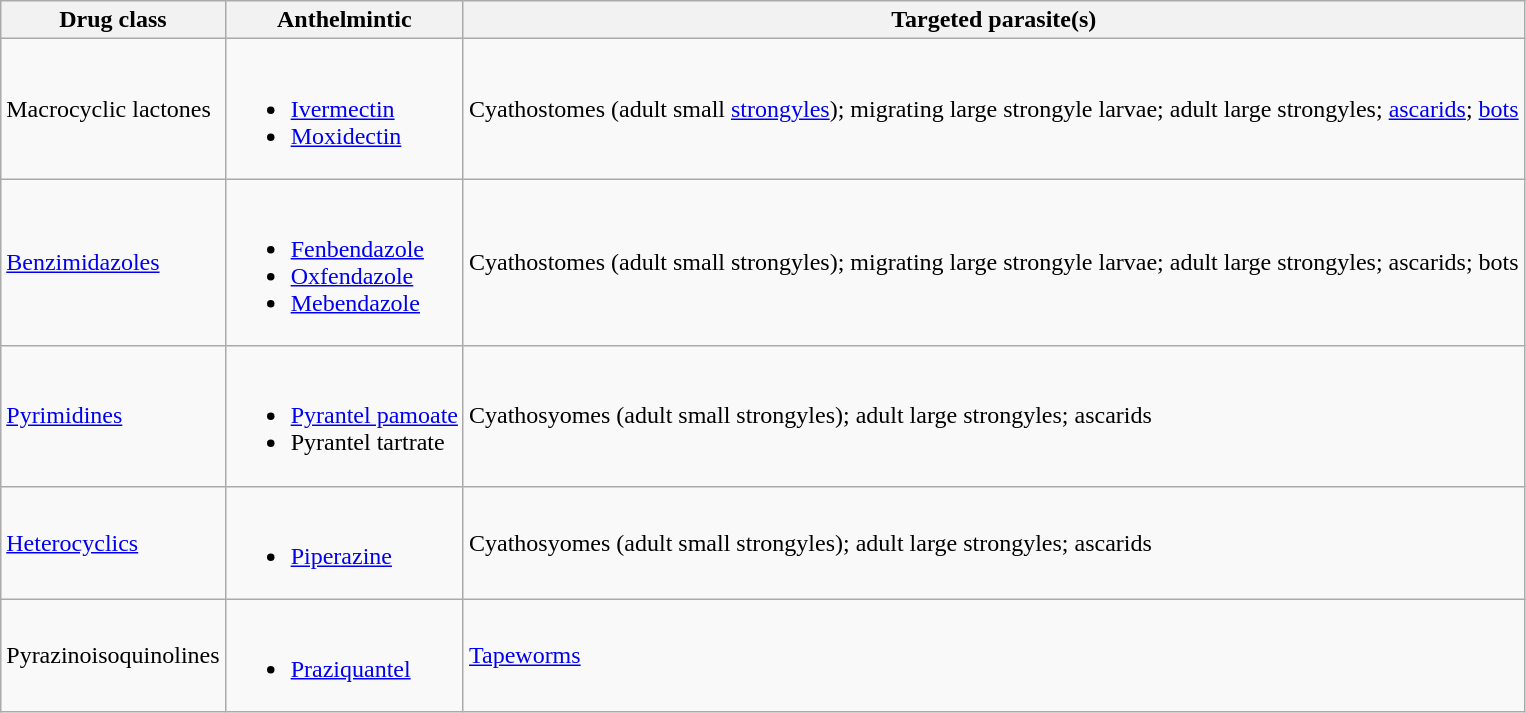<table class="wikitable">
<tr>
<th>Drug class</th>
<th>Anthelmintic</th>
<th>Targeted parasite(s)</th>
</tr>
<tr>
<td>Macrocyclic lactones</td>
<td><br><ul><li><a href='#'>Ivermectin</a></li><li><a href='#'>Moxidectin</a></li></ul></td>
<td>Cyathostomes (adult small <a href='#'>strongyles</a>); migrating large strongyle larvae; adult large strongyles; <a href='#'>ascarids</a>; <a href='#'>bots</a></td>
</tr>
<tr>
<td><a href='#'>Benzimidazoles</a></td>
<td><br><ul><li><a href='#'>Fenbendazole</a></li><li><a href='#'>Oxfendazole</a></li><li><a href='#'>Mebendazole</a></li></ul></td>
<td>Cyathostomes (adult small strongyles); migrating large strongyle larvae; adult large strongyles; ascarids; bots</td>
</tr>
<tr>
<td><a href='#'>Pyrimidines</a></td>
<td><br><ul><li><a href='#'>Pyrantel pamoate</a></li><li>Pyrantel tartrate</li></ul></td>
<td>Cyathosyomes (adult small strongyles); adult large strongyles; ascarids</td>
</tr>
<tr>
<td><a href='#'>Heterocyclics</a></td>
<td><br><ul><li><a href='#'>Piperazine</a></li></ul></td>
<td>Cyathosyomes (adult small strongyles); adult large strongyles; ascarids</td>
</tr>
<tr>
<td>Pyrazinoisoquinolines</td>
<td><br><ul><li><a href='#'>Praziquantel</a></li></ul></td>
<td><a href='#'>Tapeworms</a></td>
</tr>
</table>
